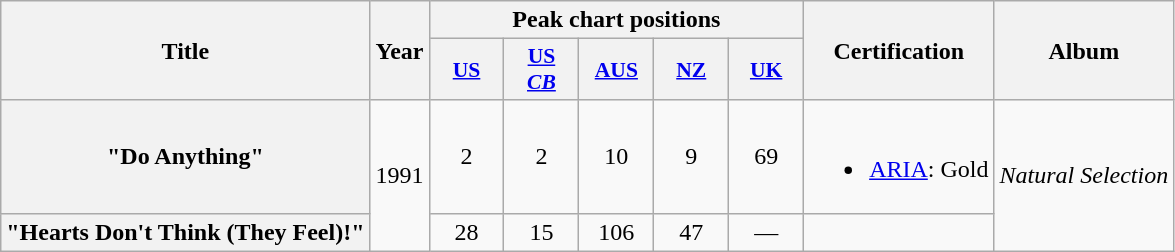<table class="wikitable plainrowheaders" style="text-align:center;">
<tr>
<th scope="col" rowspan="2">Title</th>
<th scope="col" rowspan="2">Year</th>
<th scope="col" colspan="5">Peak chart positions</th>
<th scope="col" rowspan="2">Certification</th>
<th scope="col" rowspan="2">Album</th>
</tr>
<tr>
<th scope="col" style="width:3em;font-size:90%;"><a href='#'>US</a><br></th>
<th scope="col" style="width:3em;font-size:90%;"><a href='#'>US<br><em>CB</em></a><br></th>
<th scope="col" style="width:3em;font-size:90%;"><a href='#'>AUS</a><br></th>
<th scope="col" style="width:3em;font-size:90%;"><a href='#'>NZ</a><br></th>
<th scope="col" style="width:3em;font-size:90%;"><a href='#'>UK</a><br></th>
</tr>
<tr>
<th scope="row">"Do Anything"</th>
<td rowspan="2">1991</td>
<td>2</td>
<td>2</td>
<td>10</td>
<td>9</td>
<td>69</td>
<td><br><ul><li><a href='#'>ARIA</a>: Gold</li></ul></td>
<td rowspan="2"><em>Natural Selection</em></td>
</tr>
<tr>
<th scope="row">"Hearts Don't Think (They Feel)!"</th>
<td>28</td>
<td>15</td>
<td>106</td>
<td>47</td>
<td>—</td>
<td></td>
</tr>
</table>
